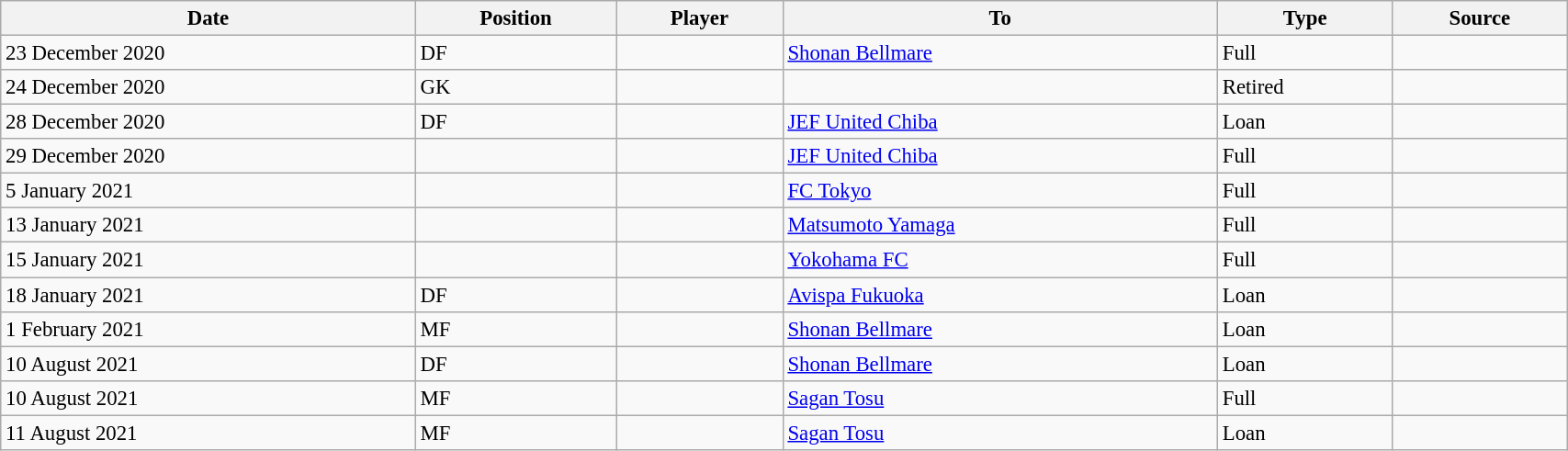<table class="wikitable sortable" style="width:90%; text-align:center; font-size:95%; text-align:left;">
<tr>
<th>Date</th>
<th>Position</th>
<th>Player</th>
<th>To</th>
<th>Type</th>
<th>Source</th>
</tr>
<tr>
<td>23 December 2020</td>
<td>DF</td>
<td></td>
<td> <a href='#'>Shonan Bellmare</a></td>
<td>Full</td>
<td></td>
</tr>
<tr>
<td>24 December 2020</td>
<td>GK</td>
<td></td>
<td></td>
<td>Retired</td>
<td></td>
</tr>
<tr>
<td>28 December 2020</td>
<td>DF</td>
<td></td>
<td> <a href='#'>JEF United Chiba</a></td>
<td>Loan</td>
<td></td>
</tr>
<tr>
<td>29 December 2020</td>
<td></td>
<td></td>
<td> <a href='#'>JEF United Chiba</a></td>
<td>Full</td>
<td></td>
</tr>
<tr>
<td>5 January 2021</td>
<td></td>
<td></td>
<td> <a href='#'>FC Tokyo</a></td>
<td>Full</td>
<td></td>
</tr>
<tr>
<td>13 January 2021</td>
<td></td>
<td></td>
<td> <a href='#'>Matsumoto Yamaga</a></td>
<td>Full</td>
<td></td>
</tr>
<tr>
<td>15 January 2021</td>
<td></td>
<td></td>
<td> <a href='#'>Yokohama FC</a></td>
<td>Full</td>
<td></td>
</tr>
<tr>
<td>18 January 2021</td>
<td>DF</td>
<td></td>
<td> <a href='#'>Avispa Fukuoka</a></td>
<td>Loan</td>
<td></td>
</tr>
<tr>
<td>1 February 2021</td>
<td>MF</td>
<td></td>
<td> <a href='#'>Shonan Bellmare</a></td>
<td>Loan</td>
<td></td>
</tr>
<tr>
<td>10 August 2021</td>
<td>DF</td>
<td></td>
<td> <a href='#'>Shonan Bellmare</a></td>
<td>Loan</td>
<td></td>
</tr>
<tr>
<td>10 August 2021</td>
<td>MF</td>
<td></td>
<td> <a href='#'>Sagan Tosu</a></td>
<td>Full</td>
<td></td>
</tr>
<tr>
<td>11 August 2021</td>
<td>MF</td>
<td></td>
<td> <a href='#'>Sagan Tosu</a></td>
<td>Loan</td>
<td></td>
</tr>
</table>
